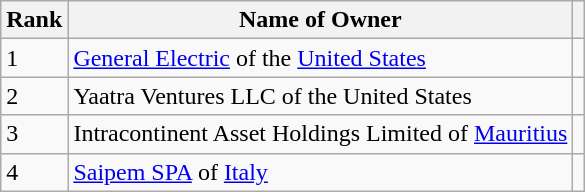<table class="wikitable sortable">
<tr>
<th style="width:2em;">Rank</th>
<th>Name of Owner</th>
<th></th>
</tr>
<tr>
<td>1</td>
<td><a href='#'>General Electric</a> of the <a href='#'>United States</a></td>
<td></td>
</tr>
<tr>
<td>2</td>
<td>Yaatra Ventures LLC of the United States</td>
<td></td>
</tr>
<tr>
<td>3</td>
<td>Intracontinent Asset Holdings Limited of <a href='#'>Mauritius</a></td>
<td></td>
</tr>
<tr>
<td>4</td>
<td><a href='#'>Saipem SPA</a> of <a href='#'>Italy</a></td>
<td></td>
</tr>
</table>
